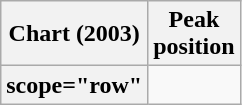<table class="wikitable plainrowheaders sortable">
<tr>
<th scope="col">Chart (2003)</th>
<th scope="col">Peak<br>position</th>
</tr>
<tr>
<th>scope="row" </th>
</tr>
</table>
